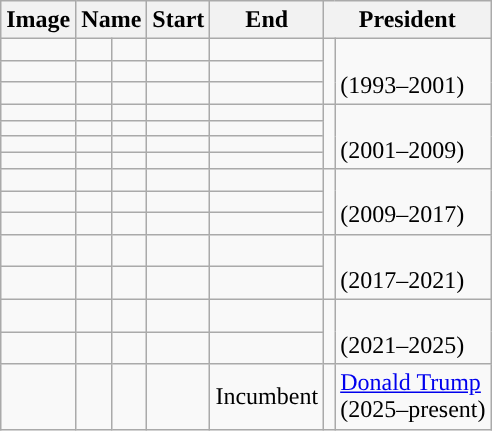<table class="wikitable sortable">
<tr>
<th class=unsortable>Image</th>
<th colspan=2>Name</th>
<th>Start</th>
<th>End</th>
<th colspan=2>President</th>
</tr>
<tr>
<td></td>
<td style="background: "></td>
<td></td>
<td></td>
<td></td>
<td rowspan=3 style="background: "></td>
<td rowspan=3><br>(1993–2001)</td>
</tr>
<tr>
<td></td>
<td style="background: "></td>
<td></td>
<td></td>
<td></td>
</tr>
<tr>
<td></td>
<td style="background: "></td>
<td></td>
<td></td>
<td></td>
</tr>
<tr>
<td></td>
<td style="background: "></td>
<td></td>
<td></td>
<td></td>
<td rowspan=4 style="background: "></td>
<td rowspan=4><br>(2001–2009)</td>
</tr>
<tr>
<td></td>
<td style="background: "></td>
<td></td>
<td></td>
<td></td>
</tr>
<tr>
<td></td>
<td style="background: "></td>
<td></td>
<td></td>
<td></td>
</tr>
<tr>
<td></td>
<td style="background: "></td>
<td></td>
<td></td>
<td></td>
</tr>
<tr>
<td></td>
<td style="background: "></td>
<td></td>
<td></td>
<td></td>
<td rowspan=3 style="background: "></td>
<td rowspan=3><br>(2009–2017)</td>
</tr>
<tr>
<td></td>
<td style="background: "></td>
<td></td>
<td></td>
<td></td>
</tr>
<tr>
<td></td>
<td style="background: "></td>
<td></td>
<td></td>
<td></td>
</tr>
<tr>
<td></td>
<td style="background: "></td>
<td></td>
<td></td>
<td></td>
<td rowspan=2 style="background: "></td>
<td rowspan=2><br>(2017–2021)</td>
</tr>
<tr>
<td></td>
<td style="background: "></td>
<td></td>
<td></td>
<td></td>
</tr>
<tr>
<td></td>
<td style="background: "></td>
<td></td>
<td></td>
<td></td>
<td rowspan=2 style="background: "></td>
<td rowspan=2><br>(2021–2025)</td>
</tr>
<tr>
<td></td>
<td style="background: "></td>
<td></td>
<td></td>
<td></td>
</tr>
<tr>
<td></td>
<td style="background: "></td>
<td></td>
<td></td>
<td>Incumbent</td>
<td style="background: "></td>
<td><a href='#'>Donald Trump</a><br>(2025–present)</td>
</tr>
</table>
